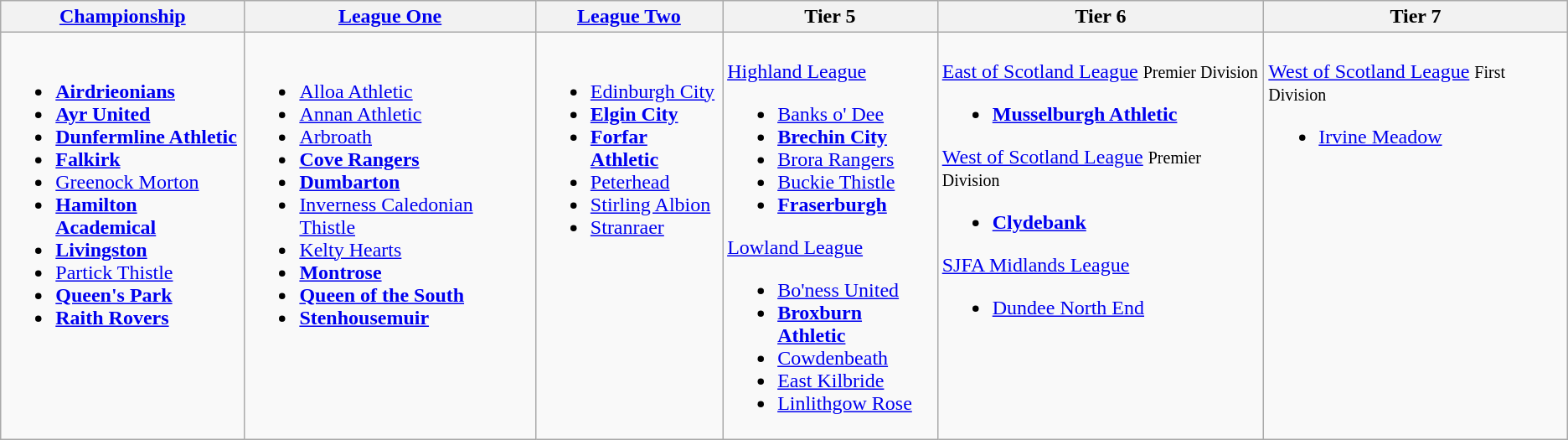<table class="wikitable" style="text-align:left">
<tr>
<th><a href='#'>Championship</a></th>
<th><a href='#'>League One</a></th>
<th><a href='#'>League Two</a></th>
<th>Tier 5</th>
<th>Tier 6</th>
<th>Tier 7</th>
</tr>
<tr>
<td valign=top><br><ul><li><strong><a href='#'>Airdrieonians</a></strong></li><li><strong><a href='#'>Ayr United</a></strong></li><li><strong><a href='#'>Dunfermline Athletic</a></strong></li><li><strong><a href='#'>Falkirk</a></strong></li><li><a href='#'>Greenock Morton</a></li><li><strong><a href='#'>Hamilton Academical</a></strong></li><li><strong><a href='#'>Livingston</a></strong></li><li><a href='#'>Partick Thistle</a></li><li><strong><a href='#'>Queen's Park</a></strong></li><li><strong><a href='#'>Raith Rovers</a></strong></li></ul></td>
<td valign=top><br><ul><li><a href='#'>Alloa Athletic</a></li><li><a href='#'>Annan Athletic</a></li><li><a href='#'>Arbroath</a></li><li><strong><a href='#'>Cove Rangers</a></strong></li><li><strong><a href='#'>Dumbarton</a></strong></li><li><a href='#'>Inverness Caledonian Thistle</a></li><li><a href='#'>Kelty Hearts</a></li><li><strong><a href='#'>Montrose</a></strong></li><li><strong><a href='#'>Queen of the South</a></strong></li><li><strong><a href='#'>Stenhousemuir</a></strong></li></ul></td>
<td valign=top><br><ul><li><a href='#'>Edinburgh City</a></li><li><strong><a href='#'>Elgin City</a></strong></li><li><strong><a href='#'>Forfar Athletic</a></strong></li><li><a href='#'>Peterhead</a></li><li><a href='#'>Stirling Albion</a></li><li><a href='#'>Stranraer</a></li></ul></td>
<td valign=top><br><a href='#'>Highland League</a><ul><li><a href='#'>Banks o' Dee</a></li><li><strong><a href='#'>Brechin City</a></strong></li><li><a href='#'>Brora Rangers</a></li><li><a href='#'>Buckie Thistle</a></li><li><strong><a href='#'>Fraserburgh</a></strong></li></ul><a href='#'>Lowland League</a><ul><li><a href='#'>Bo'ness United</a></li><li><strong><a href='#'>Broxburn Athletic</a></strong></li><li><a href='#'>Cowdenbeath</a></li><li><a href='#'>East Kilbride</a></li><li><a href='#'>Linlithgow Rose</a></li></ul></td>
<td valign=top><br><a href='#'>East of Scotland League</a>
<small>Premier Division</small><ul><li><strong><a href='#'>Musselburgh Athletic</a></strong></li></ul><a href='#'>West of Scotland League</a> <small>Premier Division</small><ul><li><strong><a href='#'>Clydebank</a></strong></li></ul><a href='#'>SJFA Midlands League</a><ul><li><a href='#'>Dundee North End</a></li></ul></td>
<td valign=top><br><a href='#'>West of Scotland League</a>
<small>First Division</small><ul><li><a href='#'>Irvine Meadow</a></li></ul></td>
</tr>
</table>
